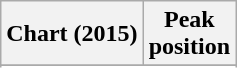<table class="wikitable sortable plainrowheaders" style="text-align:center">
<tr>
<th scope="col">Chart (2015)</th>
<th scope="col">Peak<br> position</th>
</tr>
<tr>
</tr>
<tr>
</tr>
<tr>
</tr>
</table>
